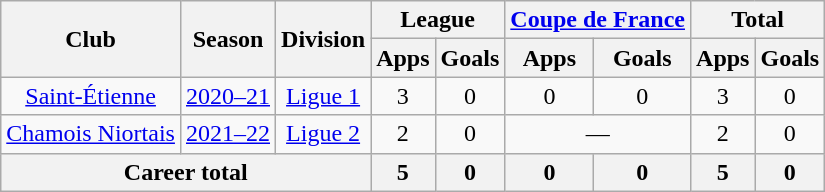<table class="wikitable" style="text-align: center">
<tr>
<th rowspan="2">Club</th>
<th rowspan="2">Season</th>
<th rowspan="2">Division</th>
<th colspan="2">League</th>
<th colspan="2"><a href='#'>Coupe de France</a></th>
<th colspan="2">Total</th>
</tr>
<tr>
<th>Apps</th>
<th>Goals</th>
<th>Apps</th>
<th>Goals</th>
<th>Apps</th>
<th>Goals</th>
</tr>
<tr>
<td><a href='#'>Saint-Étienne</a></td>
<td><a href='#'>2020–21</a></td>
<td><a href='#'>Ligue 1</a></td>
<td>3</td>
<td>0</td>
<td>0</td>
<td>0</td>
<td>3</td>
<td>0</td>
</tr>
<tr>
<td><a href='#'>Chamois Niortais</a></td>
<td><a href='#'>2021–22</a></td>
<td><a href='#'>Ligue 2</a></td>
<td>2</td>
<td>0</td>
<td colspan="2">—</td>
<td>2</td>
<td>0</td>
</tr>
<tr>
<th colspan="3">Career total</th>
<th>5</th>
<th>0</th>
<th>0</th>
<th>0</th>
<th>5</th>
<th>0</th>
</tr>
</table>
